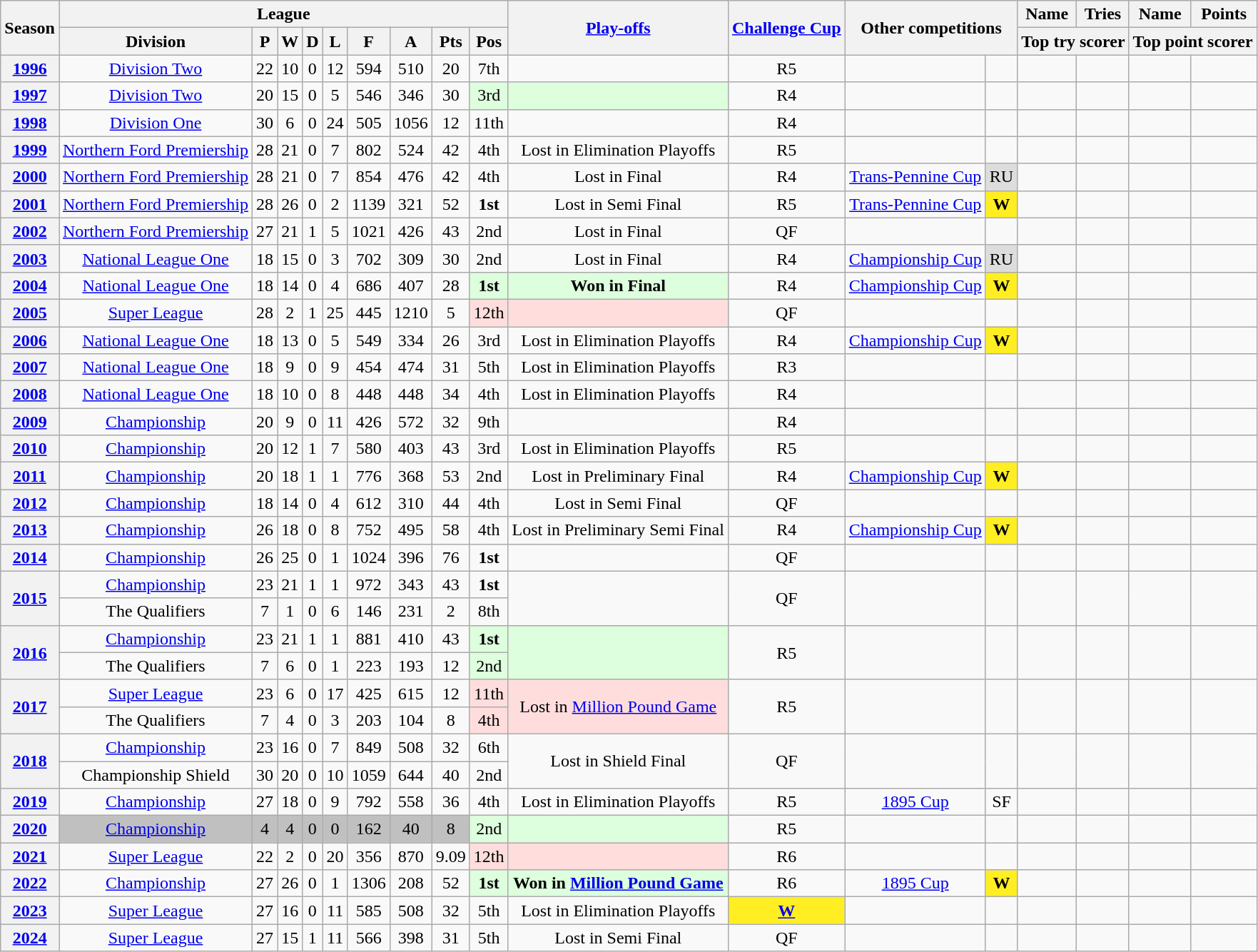<table class="wikitable" style="text-align: center">
<tr>
<th rowspan="2" scope="col">Season</th>
<th colspan="9" scope="col">League</th>
<th rowspan="2" scope="col"><a href='#'>Play-offs</a></th>
<th rowspan="2" scope="col"><a href='#'>Challenge Cup</a></th>
<th colspan="2" rowspan="2" scope="col">Other competitions</th>
<th scope="col">Name</th>
<th scope="col">Tries</th>
<th scope="col">Name</th>
<th scope="col">Points</th>
</tr>
<tr>
<th scope="col">Division</th>
<th scope="col">P</th>
<th scope="col">W</th>
<th scope="col">D</th>
<th scope="col">L</th>
<th scope="col">F</th>
<th scope="col">A</th>
<th scope="col">Pts</th>
<th scope="col">Pos</th>
<th colspan="2" scope="col">Top try scorer</th>
<th colspan="2" scope="col">Top point scorer</th>
</tr>
<tr>
<th scope="row"><a href='#'>1996</a></th>
<td><a href='#'>Division Two</a></td>
<td>22</td>
<td>10</td>
<td>0</td>
<td>12</td>
<td>594</td>
<td>510</td>
<td>20</td>
<td>7th</td>
<td></td>
<td>R5</td>
<td></td>
<td></td>
<td></td>
<td></td>
<td></td>
<td></td>
</tr>
<tr>
<th scope="row"><a href='#'>1997</a></th>
<td><a href='#'>Division Two</a></td>
<td>20</td>
<td>15</td>
<td>0</td>
<td>5</td>
<td>546</td>
<td>346</td>
<td>30</td>
<td style="background:#ddffdd;">3rd</td>
<td style="background:#ddffdd;"></td>
<td>R4</td>
<td></td>
<td></td>
<td></td>
<td></td>
<td></td>
<td></td>
</tr>
<tr>
<th scope="row"><a href='#'>1998</a></th>
<td><a href='#'>Division One</a></td>
<td>30</td>
<td>6</td>
<td>0</td>
<td>24</td>
<td>505</td>
<td>1056</td>
<td>12</td>
<td>11th</td>
<td></td>
<td>R4</td>
<td></td>
<td></td>
<td></td>
<td></td>
<td></td>
<td></td>
</tr>
<tr>
<th scope="row"><a href='#'>1999</a></th>
<td><a href='#'>Northern Ford Premiership</a></td>
<td>28</td>
<td>21</td>
<td>0</td>
<td>7</td>
<td>802</td>
<td>524</td>
<td>42</td>
<td>4th</td>
<td>Lost in Elimination Playoffs</td>
<td>R5</td>
<td></td>
<td></td>
<td></td>
<td></td>
<td></td>
<td></td>
</tr>
<tr>
<th scope="row"><a href='#'>2000</a></th>
<td><a href='#'>Northern Ford Premiership</a></td>
<td>28</td>
<td>21</td>
<td>0</td>
<td>7</td>
<td>854</td>
<td>476</td>
<td>42</td>
<td>4th</td>
<td>Lost in Final</td>
<td>R4</td>
<td><a href='#'>Trans-Pennine Cup</a></td>
<td style="background-color:#DDD">RU</td>
<td></td>
<td></td>
<td></td>
<td></td>
</tr>
<tr>
<th scope="row"><a href='#'>2001</a></th>
<td><a href='#'>Northern Ford Premiership</a></td>
<td>28</td>
<td>26</td>
<td>0</td>
<td>2</td>
<td>1139</td>
<td>321</td>
<td>52</td>
<td><strong>1st</strong></td>
<td>Lost in Semi Final</td>
<td>R5</td>
<td><a href='#'>Trans-Pennine Cup</a></td>
<td style="background-color:#FE2"><strong>W</strong></td>
<td></td>
<td></td>
<td></td>
<td></td>
</tr>
<tr>
<th scope="row"><a href='#'>2002</a></th>
<td><a href='#'>Northern Ford Premiership</a></td>
<td>27</td>
<td>21</td>
<td>1</td>
<td>5</td>
<td>1021</td>
<td>426</td>
<td>43</td>
<td>2nd</td>
<td>Lost in Final</td>
<td>QF</td>
<td></td>
<td></td>
<td></td>
<td></td>
<td></td>
<td></td>
</tr>
<tr>
<th scope="row"><a href='#'>2003</a></th>
<td><a href='#'>National League One</a></td>
<td>18</td>
<td>15</td>
<td>0</td>
<td>3</td>
<td>702</td>
<td>309</td>
<td>30</td>
<td>2nd</td>
<td>Lost in Final</td>
<td>R4</td>
<td><a href='#'>Championship Cup</a></td>
<td style="background-color:#DDD">RU</td>
<td></td>
<td></td>
<td></td>
<td></td>
</tr>
<tr>
<th scope="row"><a href='#'>2004</a></th>
<td><a href='#'>National League One</a></td>
<td>18</td>
<td>14</td>
<td>0</td>
<td>4</td>
<td>686</td>
<td>407</td>
<td>28</td>
<td style="background:#ddffdd;"><strong>1st</strong></td>
<td style="background:#ddffdd;"><strong>Won in Final</strong></td>
<td>R4</td>
<td><a href='#'>Championship Cup</a></td>
<td style="background-color:#FE2"><strong>W</strong></td>
<td></td>
<td></td>
<td></td>
<td></td>
</tr>
<tr>
<th scope="row"><a href='#'>2005</a></th>
<td><a href='#'>Super League</a></td>
<td>28</td>
<td>2</td>
<td>1</td>
<td>25</td>
<td>445</td>
<td>1210</td>
<td>5</td>
<td style="background:#ffdddd;">12th</td>
<td style="background:#ffdddd;"></td>
<td>QF</td>
<td></td>
<td></td>
<td></td>
<td></td>
<td></td>
<td></td>
</tr>
<tr>
<th scope="row"><a href='#'>2006</a></th>
<td><a href='#'>National League One</a></td>
<td>18</td>
<td>13</td>
<td>0</td>
<td>5</td>
<td>549</td>
<td>334</td>
<td>26</td>
<td>3rd</td>
<td>Lost in Elimination Playoffs</td>
<td>R4</td>
<td><a href='#'>Championship Cup</a></td>
<td style="background-color:#FE2"><strong>W</strong></td>
<td></td>
<td></td>
<td></td>
<td></td>
</tr>
<tr>
<th scope="row"><a href='#'>2007</a></th>
<td><a href='#'>National League One</a></td>
<td>18</td>
<td>9</td>
<td>0</td>
<td>9</td>
<td>454</td>
<td>474</td>
<td>31</td>
<td>5th</td>
<td>Lost in Elimination Playoffs</td>
<td>R3</td>
<td></td>
<td></td>
<td></td>
<td></td>
<td></td>
<td></td>
</tr>
<tr>
<th scope="row"><a href='#'>2008</a></th>
<td><a href='#'>National League One</a></td>
<td>18</td>
<td>10</td>
<td>0</td>
<td>8</td>
<td>448</td>
<td>448</td>
<td>34</td>
<td>4th</td>
<td>Lost in Elimination Playoffs</td>
<td>R4</td>
<td></td>
<td></td>
<td></td>
<td></td>
<td></td>
<td></td>
</tr>
<tr>
<th scope="row"><a href='#'>2009</a></th>
<td><a href='#'>Championship</a></td>
<td>20</td>
<td>9</td>
<td>0</td>
<td>11</td>
<td>426</td>
<td>572</td>
<td>32</td>
<td>9th</td>
<td></td>
<td>R4</td>
<td></td>
<td></td>
<td></td>
<td></td>
<td></td>
<td></td>
</tr>
<tr>
<th scope="row"><a href='#'>2010</a></th>
<td><a href='#'>Championship</a></td>
<td>20</td>
<td>12</td>
<td>1</td>
<td>7</td>
<td>580</td>
<td>403</td>
<td>43</td>
<td>3rd</td>
<td>Lost in Elimination Playoffs</td>
<td>R5</td>
<td></td>
<td></td>
<td></td>
<td></td>
<td></td>
<td></td>
</tr>
<tr>
<th scope="row"><a href='#'>2011</a></th>
<td><a href='#'>Championship</a></td>
<td>20</td>
<td>18</td>
<td>1</td>
<td>1</td>
<td>776</td>
<td>368</td>
<td>53</td>
<td>2nd</td>
<td>Lost in Preliminary Final</td>
<td>R4</td>
<td><a href='#'>Championship Cup</a></td>
<td style="background-color:#FE2"><strong>W</strong></td>
<td></td>
<td></td>
<td></td>
<td></td>
</tr>
<tr>
<th scope="row"><a href='#'>2012</a></th>
<td><a href='#'>Championship</a></td>
<td>18</td>
<td>14</td>
<td>0</td>
<td>4</td>
<td>612</td>
<td>310</td>
<td>44</td>
<td>4th</td>
<td>Lost in Semi Final</td>
<td>QF</td>
<td></td>
<td></td>
<td></td>
<td></td>
<td></td>
<td></td>
</tr>
<tr>
<th scope="row"><a href='#'>2013</a></th>
<td><a href='#'>Championship</a></td>
<td>26</td>
<td>18</td>
<td>0</td>
<td>8</td>
<td>752</td>
<td>495</td>
<td>58</td>
<td>4th</td>
<td>Lost in Preliminary Semi Final</td>
<td>R4</td>
<td><a href='#'>Championship Cup</a></td>
<td style="background-color:#FE2"><strong>W</strong></td>
<td></td>
<td></td>
<td></td>
<td></td>
</tr>
<tr>
<th scope="row"><a href='#'>2014</a></th>
<td><a href='#'>Championship</a></td>
<td>26</td>
<td>25</td>
<td>0</td>
<td>1</td>
<td>1024</td>
<td>396</td>
<td>76</td>
<td><strong>1st</strong></td>
<td></td>
<td>QF</td>
<td></td>
<td></td>
<td></td>
<td></td>
<td></td>
<td></td>
</tr>
<tr>
<th scope="row" rowspan="2"><a href='#'>2015</a></th>
<td><a href='#'>Championship</a></td>
<td>23</td>
<td>21</td>
<td>1</td>
<td>1</td>
<td>972</td>
<td>343</td>
<td>43</td>
<td><strong>1st</strong></td>
<td rowspan="2"></td>
<td rowspan="2">QF</td>
<td rowspan="2"></td>
<td rowspan="2"></td>
<td rowspan="2"></td>
<td rowspan="2"></td>
<td rowspan="2"></td>
<td rowspan="2"></td>
</tr>
<tr>
<td>The Qualifiers</td>
<td>7</td>
<td>1</td>
<td>0</td>
<td>6</td>
<td>146</td>
<td>231</td>
<td>2</td>
<td>8th</td>
</tr>
<tr>
<th scope="row" rowspan="2"><a href='#'>2016</a></th>
<td><a href='#'>Championship</a></td>
<td>23</td>
<td>21</td>
<td>1</td>
<td>1</td>
<td>881</td>
<td>410</td>
<td>43</td>
<td style="background:#ddffdd;"><strong>1st</strong></td>
<td rowspan="2" style="background:#ddffdd;"></td>
<td rowspan="2">R5</td>
<td rowspan="2"></td>
<td rowspan="2"></td>
<td rowspan="2"></td>
<td rowspan="2"></td>
<td rowspan="2"></td>
<td rowspan="2"></td>
</tr>
<tr>
<td>The Qualifiers</td>
<td>7</td>
<td>6</td>
<td>0</td>
<td>1</td>
<td>223</td>
<td>193</td>
<td>12</td>
<td style="background:#ddffdd;">2nd</td>
</tr>
<tr>
<th scope="row" rowspan="2"><a href='#'>2017</a></th>
<td><a href='#'>Super League</a></td>
<td>23</td>
<td>6</td>
<td>0</td>
<td>17</td>
<td>425</td>
<td>615</td>
<td>12</td>
<td style="background:#ffdddd">11th</td>
<td style="background:#ffdddd" rowspan="2">Lost in <a href='#'>Million Pound Game</a></td>
<td rowspan="2">R5</td>
<td rowspan="2"></td>
<td rowspan="2"></td>
<td rowspan="2"></td>
<td rowspan="2"></td>
<td rowspan="2"></td>
<td rowspan="2"></td>
</tr>
<tr>
<td>The Qualifiers</td>
<td>7</td>
<td>4</td>
<td>0</td>
<td>3</td>
<td>203</td>
<td>104</td>
<td>8</td>
<td style="background:#ffdddd">4th</td>
</tr>
<tr>
<th scope="row" rowspan="2"><a href='#'>2018</a></th>
<td><a href='#'>Championship</a></td>
<td>23</td>
<td>16</td>
<td>0</td>
<td>7</td>
<td>849</td>
<td>508</td>
<td>32</td>
<td>6th</td>
<td rowspan="2">Lost in Shield Final</td>
<td rowspan="2">QF</td>
<td rowspan="2"></td>
<td rowspan="2"></td>
<td rowspan="2"></td>
<td rowspan="2"></td>
<td rowspan="2"></td>
<td rowspan="2"></td>
</tr>
<tr>
<td>Championship Shield</td>
<td>30</td>
<td>20</td>
<td>0</td>
<td>10</td>
<td>1059</td>
<td>644</td>
<td>40</td>
<td>2nd</td>
</tr>
<tr>
<th scope="row"><a href='#'>2019</a></th>
<td><a href='#'>Championship</a></td>
<td>27</td>
<td>18</td>
<td>0</td>
<td>9</td>
<td>792</td>
<td>558</td>
<td>36</td>
<td>4th</td>
<td>Lost in Elimination Playoffs</td>
<td>R5</td>
<td><a href='#'>1895 Cup</a></td>
<td>SF</td>
<td></td>
<td></td>
<td></td>
<td></td>
</tr>
<tr>
<th scope="row"><a href='#'>2020</a></th>
<td style="background:#C0C0C0;"><a href='#'>Championship</a></td>
<td style="background:#C0C0C0;">4</td>
<td style="background:#C0C0C0;">4</td>
<td style="background:#C0C0C0;">0</td>
<td style="background:#C0C0C0;">0</td>
<td style="background:#C0C0C0;">162</td>
<td style="background:#C0C0C0;">40</td>
<td style="background:#C0C0C0;">8</td>
<td style="background:#ddffdd;">2nd</td>
<td style="background:#ddffdd;"></td>
<td>R5</td>
<td></td>
<td></td>
<td></td>
<td></td>
<td></td>
<td></td>
</tr>
<tr>
<th scope="row"><a href='#'>2021</a></th>
<td><a href='#'>Super League</a></td>
<td>22</td>
<td>2</td>
<td>0</td>
<td>20</td>
<td>356</td>
<td>870</td>
<td>9.09</td>
<td style="background:#ffdddd">12th</td>
<td style="background:#ffdddd"></td>
<td>R6</td>
<td></td>
<td></td>
<td></td>
<td></td>
<td></td>
<td></td>
</tr>
<tr>
<th scope="row"><a href='#'>2022</a></th>
<td><a href='#'>Championship</a></td>
<td>27</td>
<td>26</td>
<td>0</td>
<td>1</td>
<td>1306</td>
<td>208</td>
<td>52</td>
<td style="background:#ddffdd;"><strong>1st</strong></td>
<td style="background:#ddffdd;"><strong>Won in <a href='#'>Million Pound Game</a></strong></td>
<td>R6</td>
<td><a href='#'>1895 Cup</a></td>
<td style="background-color:#FE2"><strong>W</strong></td>
<td></td>
<td></td>
<td></td>
<td></td>
</tr>
<tr>
<th scope="row"><a href='#'>2023</a></th>
<td><a href='#'>Super League</a></td>
<td>27</td>
<td>16</td>
<td>0</td>
<td>11</td>
<td>585</td>
<td>508</td>
<td>32</td>
<td>5th</td>
<td>Lost in Elimination Playoffs</td>
<td style="background-color:#FE2"><strong><a href='#'>W</a></strong></td>
<td></td>
<td></td>
<td></td>
<td></td>
<td></td>
<td></td>
</tr>
<tr>
<th scope="row"><a href='#'>2024</a></th>
<td><a href='#'>Super League</a></td>
<td>27</td>
<td>15</td>
<td>1</td>
<td>11</td>
<td>566</td>
<td>398</td>
<td>31</td>
<td>5th</td>
<td>Lost in Semi Final</td>
<td>QF</td>
<td></td>
<td></td>
<td></td>
<td></td>
<td></td>
<td></td>
</tr>
</table>
